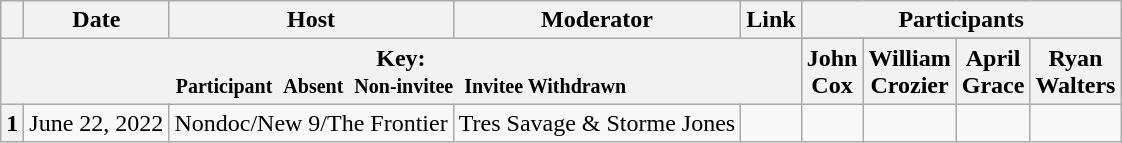<table class="wikitable" style="text-align:center;">
<tr>
<th scope="col"></th>
<th scope="col">Date</th>
<th scope="col">Host</th>
<th scope="col">Moderator</th>
<th scope="col">Link</th>
<th colspan="4" scope="col">Participants</th>
</tr>
<tr>
<th colspan="5" rowspan="2">Key:<br> <small>Participant </small>  <small>Absent </small>  <small>Non-invitee </small>  <small>Invitee  Withdrawn</small></th>
</tr>
<tr>
<th scope="col">John<br>Cox</th>
<th scope="col">William<br>Crozier</th>
<th scope="col">April<br>Grace</th>
<th scope="col">Ryan<br>Walters</th>
</tr>
<tr>
<th scope="row">1</th>
<td style="white-space:nowrap;">June 22, 2022</td>
<td style="white-space:nowrap;">Nondoc/New 9/The Frontier</td>
<td style="white-space:nowrap;">Tres Savage & Storme Jones</td>
<td style="white-space:nowrap;"></td>
<td></td>
<td></td>
<td></td>
<td></td>
</tr>
</table>
